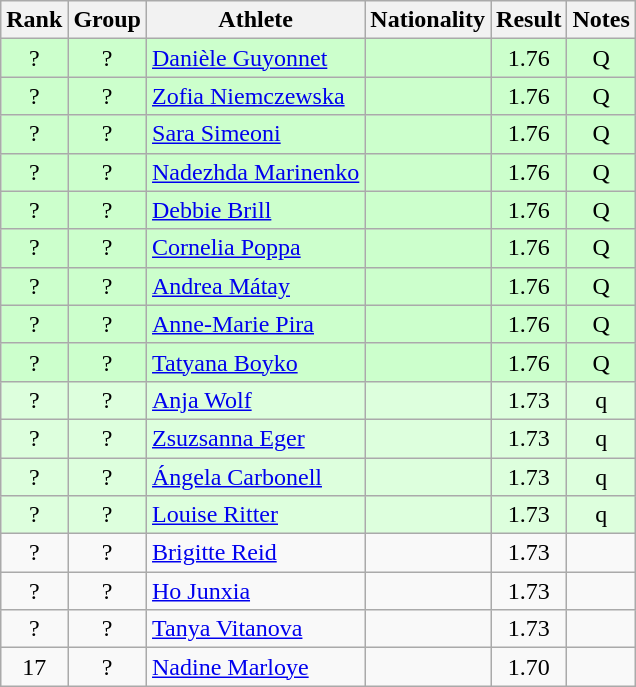<table class="wikitable sortable" style="text-align:center">
<tr>
<th>Rank</th>
<th>Group</th>
<th>Athlete</th>
<th>Nationality</th>
<th>Result</th>
<th>Notes</th>
</tr>
<tr bgcolor=ccffcc>
<td>?</td>
<td>?</td>
<td align=left><a href='#'>Danièle Guyonnet</a></td>
<td align=left></td>
<td>1.76</td>
<td>Q</td>
</tr>
<tr bgcolor=ccffcc>
<td>?</td>
<td>?</td>
<td align=left><a href='#'>Zofia Niemczewska</a></td>
<td align=left></td>
<td>1.76</td>
<td>Q</td>
</tr>
<tr bgcolor=ccffcc>
<td>?</td>
<td>?</td>
<td align=left><a href='#'>Sara Simeoni</a></td>
<td align=left></td>
<td>1.76</td>
<td>Q</td>
</tr>
<tr bgcolor=ccffcc>
<td>?</td>
<td>?</td>
<td align=left><a href='#'>Nadezhda Marinenko</a></td>
<td align=left></td>
<td>1.76</td>
<td>Q</td>
</tr>
<tr bgcolor=ccffcc>
<td>?</td>
<td>?</td>
<td align=left><a href='#'>Debbie Brill</a></td>
<td align=left></td>
<td>1.76</td>
<td>Q</td>
</tr>
<tr bgcolor=ccffcc>
<td>?</td>
<td>?</td>
<td align=left><a href='#'>Cornelia Poppa</a></td>
<td align=left></td>
<td>1.76</td>
<td>Q</td>
</tr>
<tr bgcolor=ccffcc>
<td>?</td>
<td>?</td>
<td align=left><a href='#'>Andrea Mátay</a></td>
<td align=left></td>
<td>1.76</td>
<td>Q</td>
</tr>
<tr bgcolor=ccffcc>
<td>?</td>
<td>?</td>
<td align=left><a href='#'>Anne-Marie Pira</a></td>
<td align=left></td>
<td>1.76</td>
<td>Q</td>
</tr>
<tr bgcolor=ccffcc>
<td>?</td>
<td>?</td>
<td align=left><a href='#'>Tatyana Boyko</a></td>
<td align=left></td>
<td>1.76</td>
<td>Q</td>
</tr>
<tr bgcolor=ddffdd>
<td>?</td>
<td>?</td>
<td align=left><a href='#'>Anja Wolf</a></td>
<td align=left></td>
<td>1.73</td>
<td>q</td>
</tr>
<tr bgcolor=ddffdd>
<td>?</td>
<td>?</td>
<td align=left><a href='#'>Zsuzsanna Eger</a></td>
<td align=left></td>
<td>1.73</td>
<td>q</td>
</tr>
<tr bgcolor=ddffdd>
<td>?</td>
<td>?</td>
<td align=left><a href='#'>Ángela Carbonell</a></td>
<td align=left></td>
<td>1.73</td>
<td>q</td>
</tr>
<tr bgcolor=ddffdd>
<td>?</td>
<td>?</td>
<td align=left><a href='#'>Louise Ritter</a></td>
<td align=left></td>
<td>1.73</td>
<td>q</td>
</tr>
<tr>
<td>?</td>
<td>?</td>
<td align=left><a href='#'>Brigitte Reid</a></td>
<td align=left></td>
<td>1.73</td>
<td></td>
</tr>
<tr>
<td>?</td>
<td>?</td>
<td align=left><a href='#'>Ho Junxia</a></td>
<td align=left></td>
<td>1.73</td>
<td></td>
</tr>
<tr>
<td>?</td>
<td>?</td>
<td align=left><a href='#'>Tanya Vitanova</a></td>
<td align=left></td>
<td>1.73</td>
<td></td>
</tr>
<tr>
<td>17</td>
<td>?</td>
<td align=left><a href='#'>Nadine Marloye</a></td>
<td align=left></td>
<td>1.70</td>
<td></td>
</tr>
</table>
